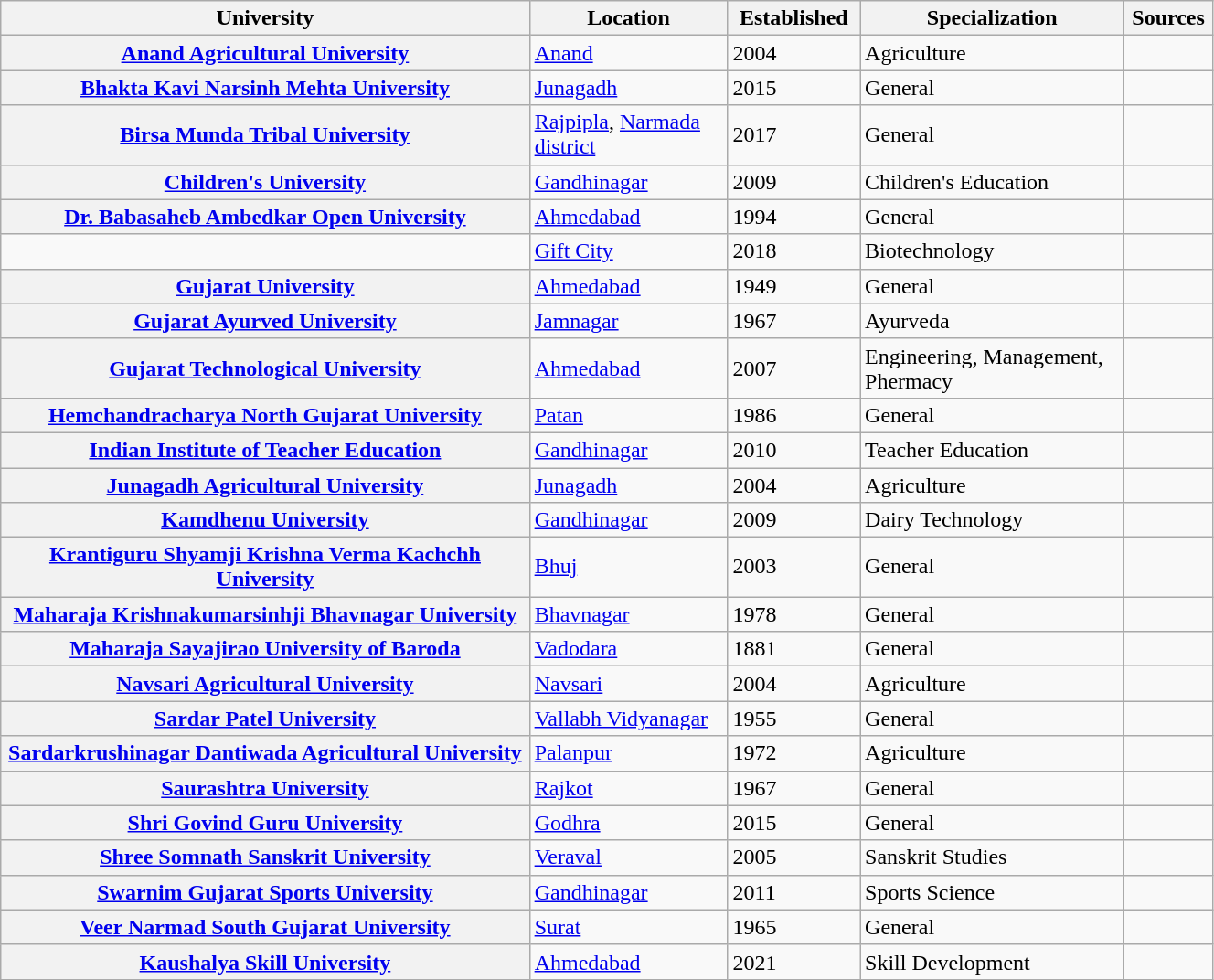<table class="wikitable sortable collapsible plainrowheaders" border="1" style="text-align:left; width:70%">
<tr>
<th scope="col" style="width: 40%;">University</th>
<th scope="col" style="width: 15%;">Location</th>
<th scope="col" style="width: 10%;">Established</th>
<th scope="col" style="width: 20%;">Specialization</th>
<th scope="col" style="width: 05%;" class="unsortable">Sources</th>
</tr>
<tr>
<th scope="row"><a href='#'>Anand Agricultural University</a></th>
<td><a href='#'>Anand</a></td>
<td>2004</td>
<td>Agriculture</td>
<td></td>
</tr>
<tr>
<th scope="row"><a href='#'>Bhakta Kavi Narsinh Mehta University</a></th>
<td><a href='#'>Junagadh</a></td>
<td>2015</td>
<td>General</td>
<td></td>
</tr>
<tr>
<th scope="row"><a href='#'>Birsa Munda Tribal University</a></th>
<td><a href='#'>Rajpipla</a>, <a href='#'>Narmada district</a></td>
<td>2017</td>
<td>General</td>
<td></td>
</tr>
<tr>
<th scope="row"><a href='#'>Children's University</a></th>
<td><a href='#'>Gandhinagar</a></td>
<td>2009</td>
<td>Children's Education</td>
<td></td>
</tr>
<tr>
<th scope="row"><a href='#'>Dr. Babasaheb Ambedkar Open University</a></th>
<td><a href='#'>Ahmedabad</a></td>
<td>1994</td>
<td>General</td>
<td></td>
</tr>
<tr>
<td></td>
<td><a href='#'>Gift City</a></td>
<td>2018</td>
<td>Biotechnology</td>
<td></td>
</tr>
<tr>
<th scope="row"><a href='#'>Gujarat University</a></th>
<td><a href='#'>Ahmedabad</a></td>
<td>1949</td>
<td>General</td>
<td></td>
</tr>
<tr>
<th scope="row"><a href='#'>Gujarat Ayurved University</a></th>
<td><a href='#'>Jamnagar</a></td>
<td>1967</td>
<td>Ayurveda</td>
<td></td>
</tr>
<tr>
<th scope="row"><a href='#'>Gujarat Technological University</a></th>
<td><a href='#'>Ahmedabad</a></td>
<td>2007</td>
<td>Engineering, Management, Phermacy</td>
<td></td>
</tr>
<tr>
<th scope="row"><a href='#'>Hemchandracharya North Gujarat University</a></th>
<td><a href='#'>Patan</a></td>
<td>1986</td>
<td>General</td>
<td></td>
</tr>
<tr>
<th scope="row"><a href='#'>Indian Institute of Teacher Education</a></th>
<td><a href='#'>Gandhinagar</a></td>
<td>2010</td>
<td>Teacher Education</td>
<td></td>
</tr>
<tr>
<th scope="row"><a href='#'>Junagadh Agricultural University</a></th>
<td><a href='#'>Junagadh</a></td>
<td>2004</td>
<td>Agriculture</td>
<td></td>
</tr>
<tr>
<th scope="row"><a href='#'>Kamdhenu University</a></th>
<td><a href='#'>Gandhinagar</a></td>
<td>2009</td>
<td>Dairy Technology</td>
<td></td>
</tr>
<tr>
<th scope="row"><a href='#'>Krantiguru Shyamji Krishna Verma Kachchh University</a></th>
<td><a href='#'>Bhuj</a></td>
<td>2003</td>
<td>General</td>
<td></td>
</tr>
<tr>
<th scope="row"><a href='#'>Maharaja Krishnakumarsinhji Bhavnagar University</a></th>
<td><a href='#'>Bhavnagar</a></td>
<td>1978</td>
<td>General</td>
<td></td>
</tr>
<tr>
<th scope="row"><a href='#'>Maharaja Sayajirao University of Baroda</a></th>
<td><a href='#'>Vadodara</a></td>
<td>1881</td>
<td>General</td>
<td></td>
</tr>
<tr>
<th scope="row"><a href='#'>Navsari Agricultural University</a></th>
<td><a href='#'>Navsari</a></td>
<td>2004</td>
<td>Agriculture</td>
<td></td>
</tr>
<tr>
<th scope="row"><a href='#'>Sardar Patel University</a></th>
<td><a href='#'>Vallabh Vidyanagar</a></td>
<td>1955</td>
<td>General</td>
<td></td>
</tr>
<tr>
<th scope="row"><a href='#'>Sardarkrushinagar Dantiwada Agricultural University</a></th>
<td><a href='#'>Palanpur</a></td>
<td>1972</td>
<td>Agriculture</td>
<td></td>
</tr>
<tr>
<th scope="row"><a href='#'>Saurashtra University</a></th>
<td><a href='#'>Rajkot</a></td>
<td>1967</td>
<td>General</td>
<td></td>
</tr>
<tr>
<th scope="row"><a href='#'>Shri Govind Guru University</a></th>
<td><a href='#'>Godhra</a></td>
<td>2015</td>
<td>General</td>
<td></td>
</tr>
<tr>
<th scope="row"><a href='#'>Shree Somnath Sanskrit University</a></th>
<td><a href='#'>Veraval</a></td>
<td>2005</td>
<td>Sanskrit Studies</td>
<td></td>
</tr>
<tr>
<th scope="row"><a href='#'>Swarnim Gujarat Sports University</a></th>
<td><a href='#'>Gandhinagar</a></td>
<td>2011</td>
<td>Sports Science</td>
<td></td>
</tr>
<tr>
<th scope="row"><a href='#'>Veer Narmad South Gujarat University</a></th>
<td><a href='#'>Surat</a></td>
<td>1965</td>
<td>General</td>
<td></td>
</tr>
<tr>
<th scope="row"><a href='#'>Kaushalya Skill University</a></th>
<td><a href='#'>Ahmedabad</a></td>
<td>2021</td>
<td>Skill Development</td>
<td></td>
</tr>
</table>
